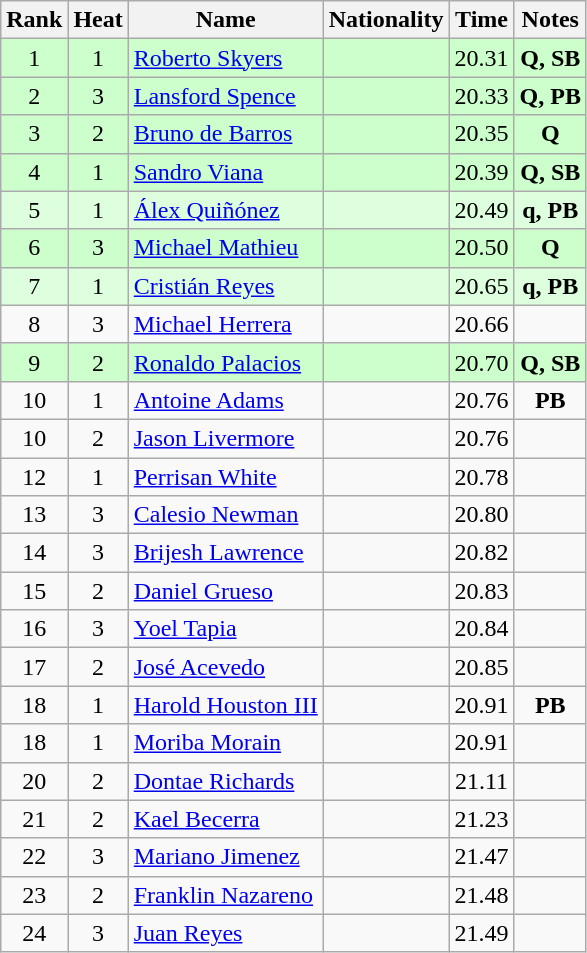<table class="wikitable sortable" style="text-align:center">
<tr>
<th>Rank</th>
<th>Heat</th>
<th>Name</th>
<th>Nationality</th>
<th>Time</th>
<th>Notes</th>
</tr>
<tr bgcolor=ccffcc>
<td>1</td>
<td>1</td>
<td align=left><a href='#'>Roberto Skyers</a></td>
<td align=left></td>
<td>20.31</td>
<td><strong>Q, SB</strong></td>
</tr>
<tr bgcolor=ccffcc>
<td>2</td>
<td>3</td>
<td align=left><a href='#'>Lansford Spence</a></td>
<td align=left></td>
<td>20.33</td>
<td><strong>Q, PB</strong></td>
</tr>
<tr bgcolor=ccffcc>
<td>3</td>
<td>2</td>
<td align=left><a href='#'>Bruno de Barros</a></td>
<td align=left></td>
<td>20.35</td>
<td><strong>Q</strong></td>
</tr>
<tr bgcolor=ccffcc>
<td>4</td>
<td>1</td>
<td align=left><a href='#'>Sandro Viana</a></td>
<td align=left></td>
<td>20.39</td>
<td><strong>Q, SB</strong></td>
</tr>
<tr bgcolor=ddffdd>
<td>5</td>
<td>1</td>
<td align=left><a href='#'>Álex Quiñónez</a></td>
<td align=left></td>
<td>20.49</td>
<td><strong>q, PB</strong></td>
</tr>
<tr bgcolor=ccffcc>
<td>6</td>
<td>3</td>
<td align=left><a href='#'>Michael Mathieu</a></td>
<td align=left></td>
<td>20.50</td>
<td><strong>Q</strong></td>
</tr>
<tr bgcolor=ddffdd>
<td>7</td>
<td>1</td>
<td align=left><a href='#'>Cristián Reyes</a></td>
<td align=left></td>
<td>20.65</td>
<td><strong>q, PB</strong></td>
</tr>
<tr>
<td>8</td>
<td>3</td>
<td align=left><a href='#'>Michael Herrera</a></td>
<td align=left></td>
<td>20.66</td>
<td></td>
</tr>
<tr bgcolor=ccffcc>
<td>9</td>
<td>2</td>
<td align=left><a href='#'>Ronaldo Palacios</a></td>
<td align=left></td>
<td>20.70</td>
<td><strong>Q, SB</strong></td>
</tr>
<tr>
<td>10</td>
<td>1</td>
<td align=left><a href='#'>Antoine Adams</a></td>
<td align=left></td>
<td>20.76</td>
<td><strong>PB</strong></td>
</tr>
<tr>
<td>10</td>
<td>2</td>
<td align=left><a href='#'>Jason Livermore</a></td>
<td align=left></td>
<td>20.76</td>
<td></td>
</tr>
<tr>
<td>12</td>
<td>1</td>
<td align=left><a href='#'>Perrisan White</a></td>
<td align=left></td>
<td>20.78</td>
<td></td>
</tr>
<tr>
<td>13</td>
<td>3</td>
<td align=left><a href='#'>Calesio Newman</a></td>
<td align=left></td>
<td>20.80</td>
<td></td>
</tr>
<tr>
<td>14</td>
<td>3</td>
<td align=left><a href='#'>Brijesh Lawrence</a></td>
<td align=left></td>
<td>20.82</td>
<td></td>
</tr>
<tr>
<td>15</td>
<td>2</td>
<td align=left><a href='#'>Daniel Grueso</a></td>
<td align=left></td>
<td>20.83</td>
<td></td>
</tr>
<tr>
<td>16</td>
<td>3</td>
<td align=left><a href='#'>Yoel Tapia</a></td>
<td align=left></td>
<td>20.84</td>
<td></td>
</tr>
<tr>
<td>17</td>
<td>2</td>
<td align=left><a href='#'>José Acevedo</a></td>
<td align=left></td>
<td>20.85</td>
<td></td>
</tr>
<tr>
<td>18</td>
<td>1</td>
<td align=left><a href='#'>Harold Houston III</a></td>
<td align=left></td>
<td>20.91</td>
<td><strong>PB</strong></td>
</tr>
<tr>
<td>18</td>
<td>1</td>
<td align=left><a href='#'>Moriba Morain</a></td>
<td align=left></td>
<td>20.91</td>
<td></td>
</tr>
<tr>
<td>20</td>
<td>2</td>
<td align=left><a href='#'>Dontae Richards</a></td>
<td align=left></td>
<td>21.11</td>
<td></td>
</tr>
<tr>
<td>21</td>
<td>2</td>
<td align=left><a href='#'>Kael Becerra</a></td>
<td align=left></td>
<td>21.23</td>
<td></td>
</tr>
<tr>
<td>22</td>
<td>3</td>
<td align=left><a href='#'>Mariano Jimenez</a></td>
<td align=left></td>
<td>21.47</td>
<td></td>
</tr>
<tr>
<td>23</td>
<td>2</td>
<td align=left><a href='#'>Franklin Nazareno</a></td>
<td align=left></td>
<td>21.48</td>
<td></td>
</tr>
<tr>
<td>24</td>
<td>3</td>
<td align=left><a href='#'>Juan Reyes</a></td>
<td align=left></td>
<td>21.49</td>
<td></td>
</tr>
</table>
